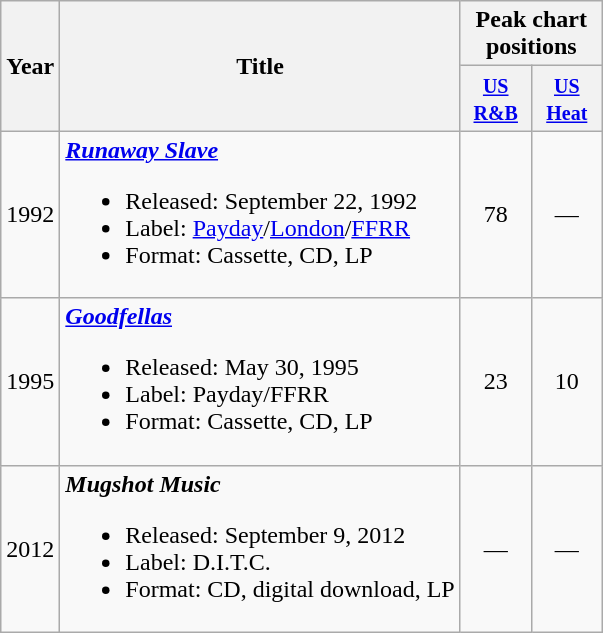<table class="wikitable">
<tr>
<th align="center" rowspan=2>Year</th>
<th align=center rowspan=2>Title</th>
<th align=center colspan=2>Peak chart positions</th>
</tr>
<tr>
<th width=40 align=center><small><a href='#'>US R&B</a></small></th>
<th width=40 align=center><small><a href='#'>US Heat</a></small></th>
</tr>
<tr>
<td align=center>1992</td>
<td align="left"><strong><em><a href='#'>Runaway Slave</a></em></strong><br><ul><li>Released: September 22, 1992</li><li>Label: <a href='#'>Payday</a>/<a href='#'>London</a>/<a href='#'>FFRR</a></li><li>Format: Cassette, CD, LP</li></ul></td>
<td align=center>78</td>
<td align=center>—</td>
</tr>
<tr>
<td align=center>1995</td>
<td align="left"><strong><em><a href='#'>Goodfellas</a></em></strong><br><ul><li>Released: May 30, 1995</li><li>Label: Payday/FFRR</li><li>Format: Cassette, CD, LP</li></ul></td>
<td align=center>23</td>
<td align=center>10</td>
</tr>
<tr>
<td align=center>2012</td>
<td align="left"><strong><em>Mugshot Music</em></strong><br><ul><li>Released: September 9, 2012</li><li>Label: D.I.T.C.</li><li>Format: CD, digital download, LP</li></ul></td>
<td align=center>—</td>
<td align=center>—</td>
</tr>
</table>
